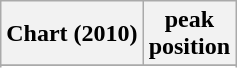<table class="wikitable sortable">
<tr>
<th>Chart (2010)</th>
<th>peak<br>position</th>
</tr>
<tr>
</tr>
<tr>
</tr>
<tr>
</tr>
</table>
